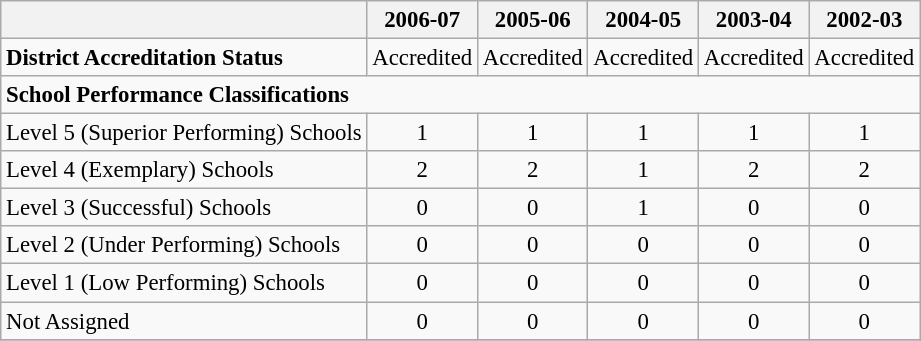<table class="wikitable" style="font-size: 95%;">
<tr>
<th></th>
<th>2006-07</th>
<th>2005-06</th>
<th>2004-05</th>
<th>2003-04</th>
<th>2002-03</th>
</tr>
<tr>
<td align="left"><strong>District Accreditation Status</strong></td>
<td align="center">Accredited</td>
<td align="center">Accredited</td>
<td align="center">Accredited</td>
<td align="center">Accredited</td>
<td align="center">Accredited</td>
</tr>
<tr>
<td align="left" colspan="6"><strong>School Performance Classifications</strong></td>
</tr>
<tr>
<td align="left">Level 5 (Superior Performing) Schools</td>
<td align="center">1</td>
<td align="center">1</td>
<td align="center">1</td>
<td align="center">1</td>
<td align="center">1</td>
</tr>
<tr>
<td align="left">Level 4 (Exemplary) Schools</td>
<td align="center">2</td>
<td align="center">2</td>
<td align="center">1</td>
<td align="center">2</td>
<td align="center">2</td>
</tr>
<tr>
<td align="left">Level 3 (Successful) Schools</td>
<td align="center">0</td>
<td align="center">0</td>
<td align="center">1</td>
<td align="center">0</td>
<td align="center">0</td>
</tr>
<tr>
<td align="left">Level 2 (Under Performing) Schools</td>
<td align="center">0</td>
<td align="center">0</td>
<td align="center">0</td>
<td align="center">0</td>
<td align="center">0</td>
</tr>
<tr>
<td align="left">Level 1 (Low Performing) Schools</td>
<td align="center">0</td>
<td align="center">0</td>
<td align="center">0</td>
<td align="center">0</td>
<td align="center">0</td>
</tr>
<tr>
<td align="left">Not Assigned</td>
<td align="center">0</td>
<td align="center">0</td>
<td align="center">0</td>
<td align="center">0</td>
<td align="center">0</td>
</tr>
<tr>
</tr>
</table>
